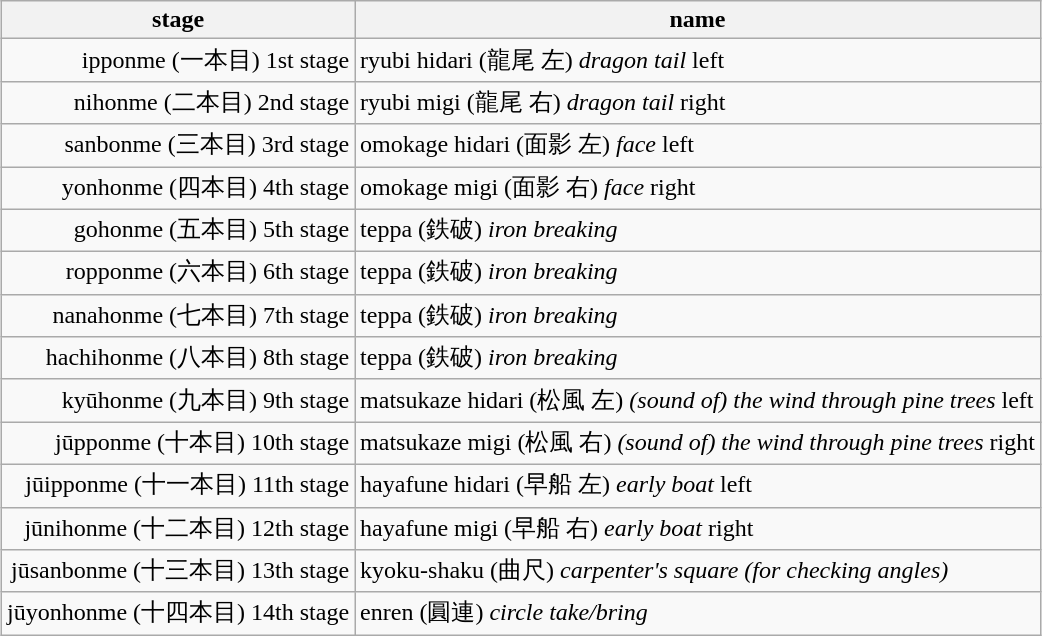<table class="wikitable" style="margin:1em auto;">
<tr>
<th>stage</th>
<th>name</th>
</tr>
<tr>
<td align="right">ipponme (一本目) 1st stage</td>
<td>ryubi hidari (龍尾 左) <em>dragon tail</em> left</td>
</tr>
<tr>
<td align="right">nihonme (二本目) 2nd stage</td>
<td>ryubi migi (龍尾 右) <em>dragon tail</em> right</td>
</tr>
<tr>
<td align="right">sanbonme (三本目) 3rd stage</td>
<td>omokage hidari (面影 左) <em>face</em> left</td>
</tr>
<tr>
<td align="right">yonhonme (四本目) 4th stage</td>
<td>omokage migi (面影 右) <em>face</em> right</td>
</tr>
<tr>
<td align="right">gohonme (五本目) 5th stage</td>
<td>teppa (鉄破) <em>iron breaking</em></td>
</tr>
<tr>
<td align="right">ropponme (六本目) 6th stage</td>
<td>teppa (鉄破) <em>iron breaking</em></td>
</tr>
<tr>
<td align="right">nanahonme (七本目) 7th stage</td>
<td>teppa (鉄破) <em>iron breaking</em></td>
</tr>
<tr>
<td align="right">hachihonme (八本目) 8th stage</td>
<td>teppa (鉄破) <em>iron breaking</em></td>
</tr>
<tr>
<td align="right">kyūhonme (九本目) 9th stage</td>
<td>matsukaze hidari (松風 左) <em>(sound of) the wind through pine trees</em> left</td>
</tr>
<tr>
<td align="right">jūpponme (十本目) 10th stage</td>
<td>matsukaze migi (松風 右) <em>(sound of) the wind through pine trees</em> right</td>
</tr>
<tr>
<td align="right">jūipponme (十一本目) 11th stage</td>
<td>hayafune hidari (早船 左) <em>early boat</em> left</td>
</tr>
<tr>
<td align="right">jūnihonme (十二本目) 12th stage</td>
<td>hayafune migi (早船 右) <em>early boat</em> right</td>
</tr>
<tr>
<td align="right">jūsanbonme (十三本目) 13th stage</td>
<td>kyoku-shaku (曲尺) <em>carpenter's square (for checking angles)</em></td>
</tr>
<tr>
<td align="right">jūyonhonme (十四本目) 14th stage</td>
<td>enren (圓連) <em>circle take/bring</em></td>
</tr>
</table>
